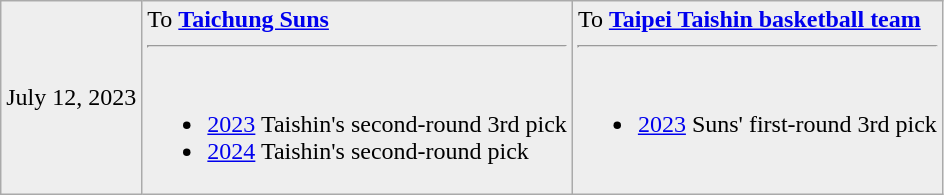<table class="wikitable" style="text-align:center">
<tr style="background:#eee">
<td>July 12, 2023</td>
<td align="left" valign="top">To <strong><a href='#'>Taichung Suns</a></strong><hr><br><ul><li><a href='#'>2023</a> Taishin's second-round 3rd pick</li><li><a href='#'>2024</a> Taishin's second-round pick</li></ul></td>
<td align="left" valign="top">To <strong><a href='#'>Taipei Taishin basketball team</a></strong><hr><br><ul><li><a href='#'>2023</a> Suns' first-round 3rd pick</li></ul></td>
</tr>
</table>
